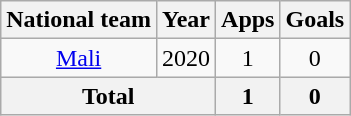<table class="wikitable" style="text-align:center">
<tr>
<th>National team</th>
<th>Year</th>
<th>Apps</th>
<th>Goals</th>
</tr>
<tr>
<td><a href='#'>Mali</a></td>
<td>2020</td>
<td>1</td>
<td>0</td>
</tr>
<tr>
<th colspan="2">Total</th>
<th>1</th>
<th>0</th>
</tr>
</table>
